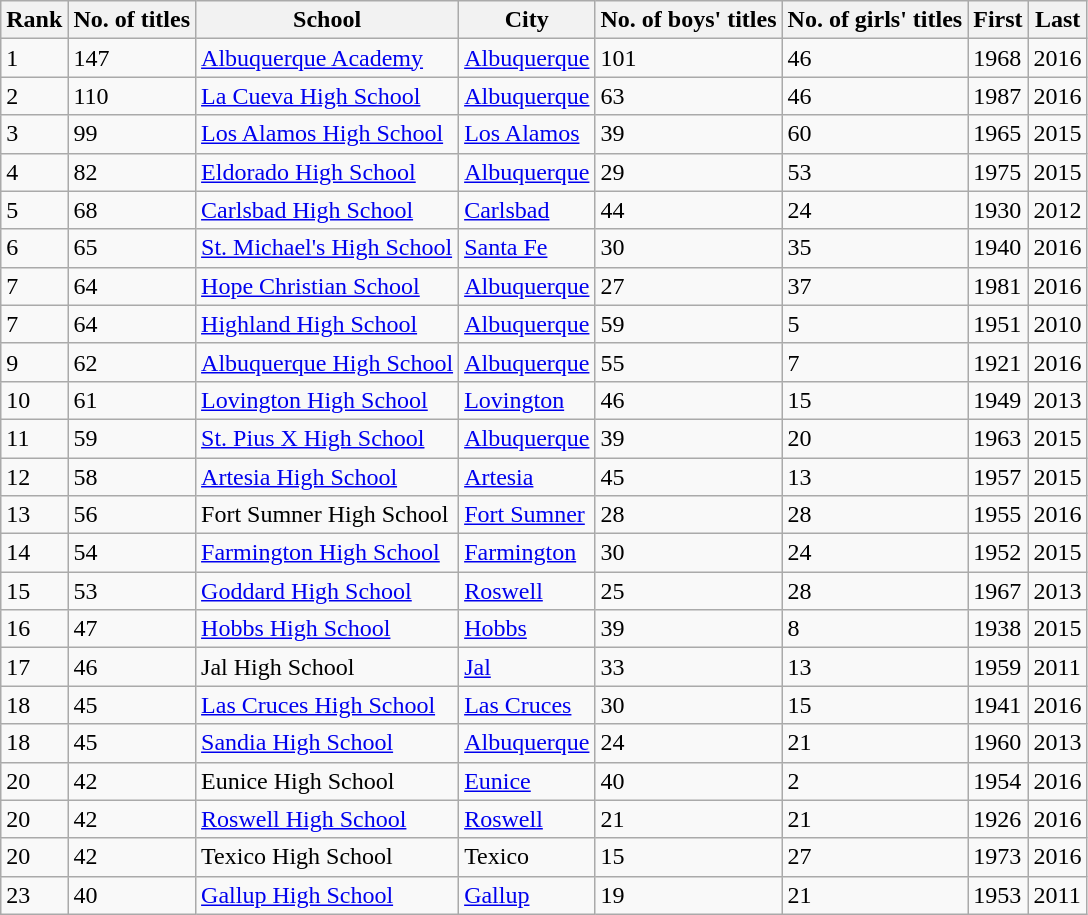<table class="wikitable">
<tr>
<th>Rank</th>
<th>No. of titles</th>
<th>School</th>
<th>City</th>
<th>No. of boys' titles</th>
<th>No. of girls' titles</th>
<th>First</th>
<th>Last</th>
</tr>
<tr>
<td>1</td>
<td>147</td>
<td><a href='#'>Albuquerque Academy</a></td>
<td><a href='#'>Albuquerque</a></td>
<td>101</td>
<td>46</td>
<td>1968</td>
<td>2016</td>
</tr>
<tr>
<td>2</td>
<td>110</td>
<td><a href='#'>La Cueva High School</a></td>
<td><a href='#'>Albuquerque</a></td>
<td>63</td>
<td>46</td>
<td>1987</td>
<td>2016</td>
</tr>
<tr>
<td>3</td>
<td>99</td>
<td><a href='#'>Los Alamos High School</a></td>
<td><a href='#'>Los Alamos</a></td>
<td>39</td>
<td>60</td>
<td>1965</td>
<td>2015</td>
</tr>
<tr>
<td>4</td>
<td>82</td>
<td><a href='#'>Eldorado High School</a></td>
<td><a href='#'>Albuquerque</a></td>
<td>29</td>
<td>53</td>
<td>1975</td>
<td>2015</td>
</tr>
<tr>
<td>5</td>
<td>68</td>
<td><a href='#'>Carlsbad High School</a></td>
<td><a href='#'>Carlsbad</a></td>
<td>44</td>
<td>24</td>
<td>1930</td>
<td>2012</td>
</tr>
<tr>
<td>6</td>
<td>65</td>
<td><a href='#'>St. Michael's High School</a></td>
<td><a href='#'>Santa Fe</a></td>
<td>30</td>
<td>35</td>
<td>1940</td>
<td>2016</td>
</tr>
<tr>
<td>7</td>
<td>64</td>
<td><a href='#'>Hope Christian School</a></td>
<td><a href='#'>Albuquerque</a></td>
<td>27</td>
<td>37</td>
<td>1981</td>
<td>2016</td>
</tr>
<tr>
<td>7</td>
<td>64</td>
<td><a href='#'>Highland High School</a></td>
<td><a href='#'>Albuquerque</a></td>
<td>59</td>
<td>5</td>
<td>1951</td>
<td>2010</td>
</tr>
<tr>
<td>9</td>
<td>62</td>
<td><a href='#'>Albuquerque High School</a></td>
<td><a href='#'>Albuquerque</a></td>
<td>55</td>
<td>7</td>
<td>1921</td>
<td>2016</td>
</tr>
<tr>
<td>10</td>
<td>61</td>
<td><a href='#'>Lovington High School</a></td>
<td><a href='#'>Lovington</a></td>
<td>46</td>
<td>15</td>
<td>1949</td>
<td>2013</td>
</tr>
<tr>
<td>11</td>
<td>59</td>
<td><a href='#'>St. Pius X High School</a></td>
<td><a href='#'>Albuquerque</a></td>
<td>39</td>
<td>20</td>
<td>1963</td>
<td>2015</td>
</tr>
<tr>
<td>12</td>
<td>58</td>
<td><a href='#'>Artesia High School</a></td>
<td><a href='#'>Artesia</a></td>
<td>45</td>
<td>13</td>
<td>1957</td>
<td>2015</td>
</tr>
<tr>
<td>13</td>
<td>56</td>
<td>Fort Sumner High School</td>
<td><a href='#'>Fort Sumner</a></td>
<td>28</td>
<td>28</td>
<td>1955</td>
<td>2016</td>
</tr>
<tr>
<td>14</td>
<td>54</td>
<td><a href='#'>Farmington High School</a></td>
<td><a href='#'>Farmington</a></td>
<td>30</td>
<td>24</td>
<td>1952</td>
<td>2015</td>
</tr>
<tr>
<td>15</td>
<td>53</td>
<td><a href='#'>Goddard High School</a></td>
<td><a href='#'>Roswell</a></td>
<td>25</td>
<td>28</td>
<td>1967</td>
<td>2013</td>
</tr>
<tr>
<td>16</td>
<td>47</td>
<td><a href='#'>Hobbs High School</a></td>
<td><a href='#'>Hobbs</a></td>
<td>39</td>
<td>8</td>
<td>1938</td>
<td>2015</td>
</tr>
<tr>
<td>17</td>
<td>46</td>
<td>Jal High School</td>
<td><a href='#'>Jal</a></td>
<td>33</td>
<td>13</td>
<td>1959</td>
<td>2011</td>
</tr>
<tr>
<td>18</td>
<td>45</td>
<td><a href='#'>Las Cruces High School</a></td>
<td><a href='#'>Las Cruces</a></td>
<td>30</td>
<td>15</td>
<td>1941</td>
<td>2016</td>
</tr>
<tr>
<td>18</td>
<td>45</td>
<td><a href='#'>Sandia High School</a></td>
<td><a href='#'>Albuquerque</a></td>
<td>24</td>
<td>21</td>
<td>1960</td>
<td>2013</td>
</tr>
<tr>
<td>20</td>
<td>42</td>
<td>Eunice High School</td>
<td><a href='#'>Eunice</a></td>
<td>40</td>
<td>2</td>
<td>1954</td>
<td>2016</td>
</tr>
<tr>
<td>20</td>
<td>42</td>
<td><a href='#'>Roswell High School</a></td>
<td><a href='#'>Roswell</a></td>
<td>21</td>
<td>21</td>
<td>1926</td>
<td>2016</td>
</tr>
<tr>
<td>20</td>
<td>42</td>
<td>Texico High School</td>
<td>Texico</td>
<td>15</td>
<td>27</td>
<td>1973</td>
<td>2016</td>
</tr>
<tr>
<td>23</td>
<td>40</td>
<td><a href='#'>Gallup High School</a></td>
<td><a href='#'>Gallup</a></td>
<td>19</td>
<td>21</td>
<td>1953</td>
<td>2011</td>
</tr>
</table>
